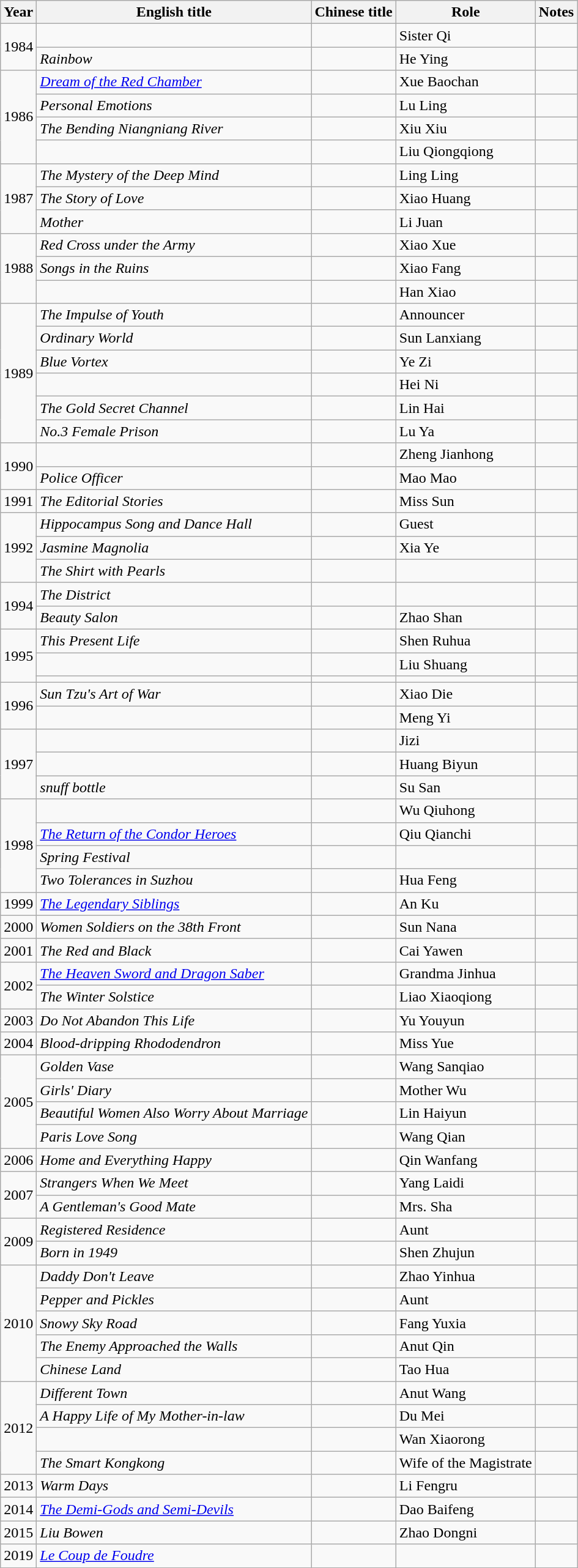<table class="wikitable">
<tr>
<th>Year</th>
<th>English title</th>
<th>Chinese title</th>
<th>Role</th>
<th>Notes</th>
</tr>
<tr>
<td rowspan=2>1984</td>
<td></td>
<td></td>
<td>Sister Qi</td>
<td></td>
</tr>
<tr>
<td><em>Rainbow</em></td>
<td></td>
<td>He Ying</td>
<td></td>
</tr>
<tr>
<td rowspan=4>1986</td>
<td><em><a href='#'>Dream of the Red Chamber</a></em></td>
<td></td>
<td>Xue Baochan</td>
<td></td>
</tr>
<tr>
<td><em>Personal Emotions</em></td>
<td></td>
<td>Lu Ling</td>
<td></td>
</tr>
<tr>
<td><em>The Bending Niangniang River</em></td>
<td></td>
<td>Xiu Xiu</td>
<td></td>
</tr>
<tr>
<td></td>
<td></td>
<td>Liu Qiongqiong</td>
<td></td>
</tr>
<tr>
<td rowspan=3>1987</td>
<td><em>The Mystery of the Deep Mind</em></td>
<td></td>
<td>Ling Ling</td>
<td></td>
</tr>
<tr>
<td><em>The Story of Love</em></td>
<td></td>
<td>Xiao Huang</td>
<td></td>
</tr>
<tr>
<td><em>Mother</em></td>
<td></td>
<td>Li Juan</td>
<td></td>
</tr>
<tr>
<td rowspan=3>1988</td>
<td><em>Red Cross under the Army</em></td>
<td></td>
<td>Xiao Xue</td>
<td></td>
</tr>
<tr>
<td><em>Songs in the Ruins</em></td>
<td></td>
<td>Xiao Fang</td>
<td></td>
</tr>
<tr>
<td></td>
<td></td>
<td>Han Xiao</td>
<td></td>
</tr>
<tr>
<td rowspan=6>1989</td>
<td><em>The Impulse of Youth</em></td>
<td></td>
<td>Announcer</td>
<td></td>
</tr>
<tr>
<td><em>Ordinary World</em></td>
<td></td>
<td>Sun Lanxiang</td>
<td></td>
</tr>
<tr>
<td><em>Blue Vortex</em></td>
<td></td>
<td>Ye Zi</td>
<td></td>
</tr>
<tr>
<td></td>
<td></td>
<td>Hei Ni</td>
<td></td>
</tr>
<tr>
<td><em>The Gold Secret Channel</em></td>
<td></td>
<td>Lin Hai</td>
<td></td>
</tr>
<tr>
<td><em>No.3 Female Prison</em></td>
<td></td>
<td>Lu Ya</td>
<td></td>
</tr>
<tr>
<td rowspan=2>1990</td>
<td></td>
<td></td>
<td>Zheng Jianhong</td>
<td></td>
</tr>
<tr>
<td><em>Police Officer</em></td>
<td></td>
<td>Mao Mao</td>
<td></td>
</tr>
<tr>
<td>1991</td>
<td><em>The Editorial Stories</em></td>
<td></td>
<td>Miss Sun</td>
<td></td>
</tr>
<tr>
<td rowspan=3>1992</td>
<td><em>Hippocampus Song and Dance Hall</em></td>
<td></td>
<td>Guest</td>
<td></td>
</tr>
<tr>
<td><em>Jasmine Magnolia</em></td>
<td></td>
<td>Xia Ye</td>
<td></td>
</tr>
<tr>
<td><em>The Shirt with Pearls</em></td>
<td></td>
<td></td>
<td></td>
</tr>
<tr>
<td rowspan=2>1994</td>
<td><em>The District</em></td>
<td></td>
<td></td>
<td></td>
</tr>
<tr>
<td><em>Beauty Salon</em></td>
<td></td>
<td>Zhao Shan</td>
<td></td>
</tr>
<tr>
<td rowspan=3>1995</td>
<td><em>This Present Life</em></td>
<td></td>
<td>Shen Ruhua</td>
<td></td>
</tr>
<tr>
<td></td>
<td></td>
<td>Liu Shuang</td>
<td></td>
</tr>
<tr>
<td></td>
<td></td>
<td></td>
<td></td>
</tr>
<tr>
<td rowspan=2>1996</td>
<td><em>Sun Tzu's Art of War</em></td>
<td></td>
<td>Xiao Die</td>
<td></td>
</tr>
<tr>
<td></td>
<td></td>
<td>Meng Yi</td>
<td></td>
</tr>
<tr>
<td rowspan=3>1997</td>
<td></td>
<td></td>
<td>Jizi</td>
<td></td>
</tr>
<tr>
<td></td>
<td></td>
<td>Huang Biyun</td>
<td></td>
</tr>
<tr>
<td><em>snuff bottle</em></td>
<td></td>
<td>Su San</td>
<td></td>
</tr>
<tr>
<td rowspan=4>1998</td>
<td></td>
<td></td>
<td>Wu Qiuhong</td>
<td></td>
</tr>
<tr>
<td><em><a href='#'>The Return of the Condor Heroes</a></em></td>
<td></td>
<td>Qiu Qianchi</td>
<td></td>
</tr>
<tr>
<td><em>Spring Festival</em></td>
<td></td>
<td></td>
<td></td>
</tr>
<tr>
<td><em>Two Tolerances in Suzhou</em></td>
<td></td>
<td>Hua Feng</td>
<td></td>
</tr>
<tr>
<td>1999</td>
<td><em><a href='#'>The Legendary Siblings</a></em></td>
<td></td>
<td>An Ku</td>
<td></td>
</tr>
<tr>
<td>2000</td>
<td><em>Women Soldiers on the 38th Front</em></td>
<td></td>
<td>Sun Nana</td>
<td></td>
</tr>
<tr>
<td>2001</td>
<td><em>The Red and Black</em></td>
<td></td>
<td>Cai Yawen</td>
<td></td>
</tr>
<tr>
<td rowspan=2>2002</td>
<td><em><a href='#'>The Heaven Sword and Dragon Saber</a></em></td>
<td></td>
<td>Grandma Jinhua</td>
<td></td>
</tr>
<tr>
<td><em>The Winter Solstice</em></td>
<td></td>
<td>Liao Xiaoqiong</td>
<td></td>
</tr>
<tr>
<td>2003</td>
<td><em>Do Not Abandon This Life</em></td>
<td></td>
<td>Yu Youyun</td>
<td></td>
</tr>
<tr>
<td>2004</td>
<td><em>Blood-dripping Rhododendron</em></td>
<td></td>
<td>Miss Yue</td>
<td></td>
</tr>
<tr>
<td rowspan=4>2005</td>
<td><em>Golden Vase</em></td>
<td></td>
<td>Wang Sanqiao</td>
<td></td>
</tr>
<tr>
<td><em>Girls' Diary</em></td>
<td></td>
<td>Mother Wu</td>
<td></td>
</tr>
<tr>
<td><em>Beautiful Women Also Worry About Marriage</em></td>
<td></td>
<td>Lin Haiyun</td>
<td></td>
</tr>
<tr>
<td><em>Paris Love Song</em></td>
<td></td>
<td>Wang Qian</td>
<td></td>
</tr>
<tr>
<td>2006</td>
<td><em>Home and Everything Happy</em></td>
<td></td>
<td>Qin Wanfang</td>
<td></td>
</tr>
<tr>
<td rowspan=2>2007</td>
<td><em>Strangers When We Meet</em></td>
<td></td>
<td>Yang Laidi</td>
<td></td>
</tr>
<tr>
<td><em>A Gentleman's Good Mate</em></td>
<td></td>
<td>Mrs. Sha</td>
<td></td>
</tr>
<tr>
<td rowspan=2>2009</td>
<td><em>Registered Residence</em></td>
<td></td>
<td>Aunt</td>
<td></td>
</tr>
<tr>
<td><em>Born in 1949</em></td>
<td></td>
<td>Shen Zhujun</td>
<td></td>
</tr>
<tr>
<td rowspan=5>2010</td>
<td><em>Daddy Don't Leave</em></td>
<td></td>
<td>Zhao Yinhua</td>
<td></td>
</tr>
<tr>
<td><em>Pepper and Pickles</em></td>
<td></td>
<td>Aunt</td>
<td></td>
</tr>
<tr>
<td><em>Snowy Sky Road</em></td>
<td></td>
<td>Fang Yuxia</td>
<td></td>
</tr>
<tr>
<td><em>The Enemy Approached the Walls</em></td>
<td></td>
<td>Anut Qin</td>
<td></td>
</tr>
<tr>
<td><em>Chinese Land</em></td>
<td></td>
<td>Tao Hua</td>
<td></td>
</tr>
<tr>
<td rowspan=4>2012</td>
<td><em>Different Town</em></td>
<td></td>
<td>Anut Wang</td>
<td></td>
</tr>
<tr>
<td><em>A Happy Life of My Mother-in-law</em></td>
<td></td>
<td>Du Mei</td>
<td></td>
</tr>
<tr>
<td></td>
<td></td>
<td>Wan Xiaorong</td>
<td></td>
</tr>
<tr>
<td><em>The Smart Kongkong</em></td>
<td></td>
<td>Wife of the Magistrate</td>
<td></td>
</tr>
<tr>
<td>2013</td>
<td><em>Warm Days</em></td>
<td></td>
<td>Li Fengru</td>
<td></td>
</tr>
<tr>
<td>2014</td>
<td><em><a href='#'>The Demi-Gods and Semi-Devils</a></em></td>
<td></td>
<td>Dao Baifeng</td>
<td></td>
</tr>
<tr>
<td>2015</td>
<td><em>Liu Bowen</em></td>
<td></td>
<td>Zhao Dongni</td>
<td></td>
</tr>
<tr>
<td>2019</td>
<td><em><a href='#'>Le Coup de Foudre</a></em></td>
<td></td>
<td></td>
<td></td>
</tr>
<tr>
</tr>
</table>
